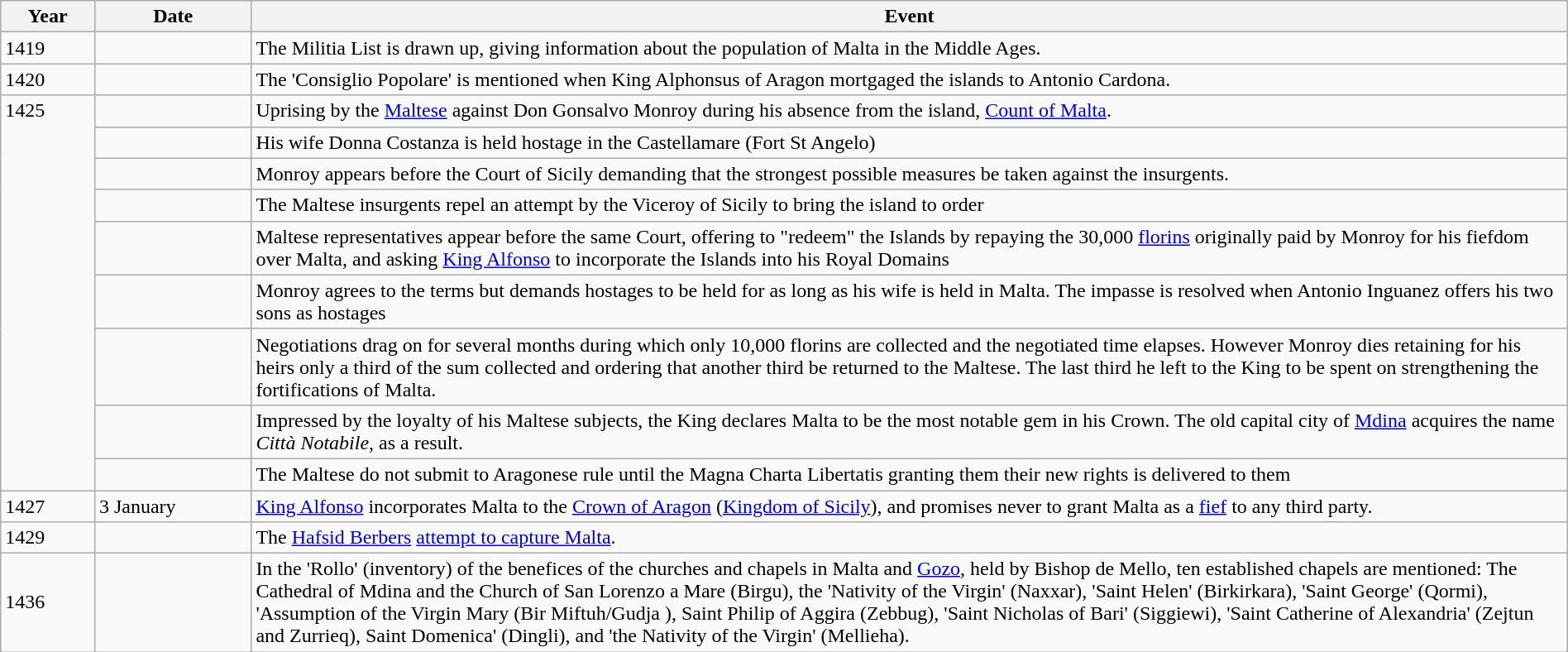<table class="wikitable" width="100%">
<tr>
<th style="width:6%">Year</th>
<th style="width:10%">Date</th>
<th>Event</th>
</tr>
<tr>
<td>1419</td>
<td></td>
<td>The Militia List is drawn up, giving information about the population of Malta in the Middle Ages.</td>
</tr>
<tr>
<td>1420</td>
<td></td>
<td>The 'Consiglio Popolare' is mentioned when King Alphonsus of Aragon mortgaged the islands to Antonio Cardona.</td>
</tr>
<tr>
<td rowspan="9" valign="top">1425</td>
<td></td>
<td>Uprising by the <a href='#'>Maltese</a> against Don Gonsalvo Monroy during his absence from the island, <a href='#'>Count of Malta</a>.</td>
</tr>
<tr>
<td></td>
<td>His wife Donna Costanza is held hostage in the Castellamare (Fort St Angelo)</td>
</tr>
<tr>
<td></td>
<td>Monroy appears before the Court of Sicily demanding that the strongest possible measures be taken against the insurgents.</td>
</tr>
<tr>
<td></td>
<td>The Maltese insurgents repel an attempt by the Viceroy of Sicily to bring the island to order</td>
</tr>
<tr>
<td></td>
<td>Maltese representatives appear before the same Court, offering to "redeem" the Islands by repaying the 30,000 <a href='#'>florins</a> originally paid by Monroy for his fiefdom over Malta, and asking <a href='#'>King Alfonso</a> to incorporate the Islands into his Royal Domains</td>
</tr>
<tr>
<td></td>
<td>Monroy agrees to the terms but demands hostages to be held for as long as his wife is held in Malta. The impasse is resolved when Antonio Inguanez offers his two sons as hostages</td>
</tr>
<tr>
<td></td>
<td>Negotiations drag on for several months during which only 10,000 florins are collected and the negotiated time elapses. However Monroy dies retaining for his heirs only a third of the sum collected and ordering that another third be returned to the Maltese. The last third he left to the King to be spent on strengthening the fortifications of Malta.</td>
</tr>
<tr>
<td></td>
<td>Impressed by the loyalty of his Maltese subjects, the King declares Malta to be the most notable gem in his Crown.  The old capital city of <a href='#'>Mdina</a> acquires the name <em>Città Notabile</em>, as a result.</td>
</tr>
<tr>
<td></td>
<td>The Maltese do not submit to Aragonese rule until the Magna Charta Libertatis granting them their new rights is delivered to them</td>
</tr>
<tr>
<td>1427</td>
<td>3 January</td>
<td><a href='#'>King Alfonso</a> incorporates Malta to the <a href='#'>Crown of Aragon</a> (<a href='#'>Kingdom of Sicily</a>), and promises never to grant Malta as a <a href='#'>fief</a> to any third party.</td>
</tr>
<tr>
<td>1429</td>
<td></td>
<td>The <a href='#'>Hafsid Berbers</a> <a href='#'>attempt to capture Malta</a>.</td>
</tr>
<tr>
<td>1436</td>
<td></td>
<td>In the 'Rollo' (inventory) of the benefices of the churches and chapels in Malta and <a href='#'>Gozo</a>, held by Bishop de Mello, ten established chapels are mentioned: The Cathedral of Mdina and the Church of San Lorenzo a Mare (Birgu), the 'Nativity of the Virgin' (Naxxar), 'Saint Helen' (Birkirkara), 'Saint George' (Qormi), 'Assumption of the Virgin Mary (Bir Miftuh/Gudja ), Saint Philip of Aggira (Zebbug), 'Saint Nicholas of Bari' (Siggiewi), 'Saint Catherine of Alexandria' (Zejtun and Zurrieq), Saint Domenica' (Dingli), and 'the Nativity of the Virgin' (Mellieha).</td>
</tr>
</table>
